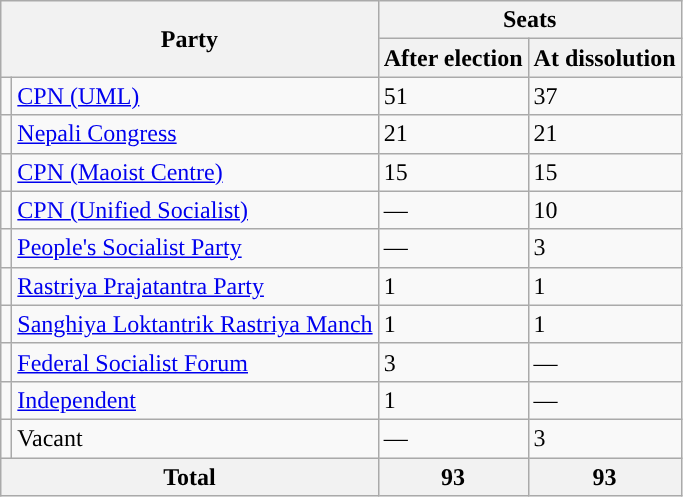<table class="wikitable">
<tr>
<th colspan="2" rowspan="2">Party</th>
<th colspan="2">Seats</th>
</tr>
<tr>
<th>After election</th>
<th>At dissolution</th>
</tr>
<tr>
<td></td>
<td><a href='#'>CPN (UML)</a></td>
<td>51</td>
<td>37</td>
</tr>
<tr>
<td></td>
<td><a href='#'>Nepali Congress</a></td>
<td>21</td>
<td>21</td>
</tr>
<tr>
<td></td>
<td><a href='#'>CPN (Maoist Centre)</a></td>
<td>15</td>
<td>15</td>
</tr>
<tr>
<td></td>
<td><a href='#'>CPN (Unified Socialist)</a></td>
<td>—</td>
<td>10</td>
</tr>
<tr>
<td></td>
<td><a href='#'>People's Socialist Party</a></td>
<td>—</td>
<td>3</td>
</tr>
<tr>
<td></td>
<td><a href='#'>Rastriya Prajatantra Party</a></td>
<td>1</td>
<td>1</td>
</tr>
<tr>
<td></td>
<td><a href='#'>Sanghiya Loktantrik Rastriya Manch</a></td>
<td>1</td>
<td>1</td>
</tr>
<tr>
<td></td>
<td><a href='#'>Federal Socialist Forum</a></td>
<td>3</td>
<td>—</td>
</tr>
<tr>
<td></td>
<td><a href='#'>Independent</a></td>
<td>1</td>
<td>—</td>
</tr>
<tr>
<td></td>
<td>Vacant</td>
<td>—</td>
<td>3</td>
</tr>
<tr>
<th colspan="2"><strong>Total</strong></th>
<th>93</th>
<th><strong>93</strong></th>
</tr>
</table>
